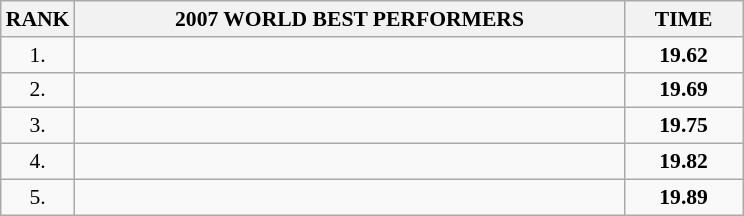<table class="wikitable" style="border-collapse: collapse; font-size: 90%;">
<tr>
<th>RANK</th>
<th align="center" style="width: 25em">2007 WORLD BEST PERFORMERS</th>
<th align="center" style="width: 5em">TIME</th>
</tr>
<tr>
<td align="center">1.</td>
<td></td>
<td align="center"><strong>19.62</strong> <small></small></td>
</tr>
<tr>
<td align="center">2.</td>
<td></td>
<td align="center"><strong>19.69</strong></td>
</tr>
<tr>
<td align="center">3.</td>
<td></td>
<td align="center"><strong>19.75</strong></td>
</tr>
<tr>
<td align="center">4.</td>
<td></td>
<td align="center"><strong>19.82</strong></td>
</tr>
<tr>
<td align="center">5.</td>
<td></td>
<td align="center"><strong>19.89</strong></td>
</tr>
</table>
